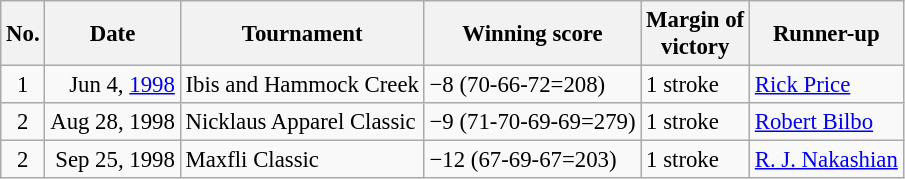<table class="wikitable" style="font-size:95%;">
<tr>
<th>No.</th>
<th>Date</th>
<th>Tournament</th>
<th>Winning score</th>
<th>Margin of<br>victory</th>
<th>Runner-up</th>
</tr>
<tr>
<td align=center>1</td>
<td align=right>Jun 4, <a href='#'>1998</a></td>
<td>Ibis and Hammock Creek</td>
<td>−8 (70-66-72=208)</td>
<td>1 stroke</td>
<td> <a href='#'>Rick Price</a></td>
</tr>
<tr>
<td align=center>2</td>
<td align=right>Aug 28, 1998</td>
<td>Nicklaus Apparel Classic</td>
<td>−9 (71-70-69-69=279)</td>
<td>1 stroke</td>
<td> <a href='#'>Robert Bilbo</a></td>
</tr>
<tr>
<td align=center>2</td>
<td align=right>Sep 25, 1998</td>
<td>Maxfli Classic</td>
<td>−12 (67-69-67=203)</td>
<td>1 stroke</td>
<td> <a href='#'>R. J. Nakashian</a></td>
</tr>
</table>
